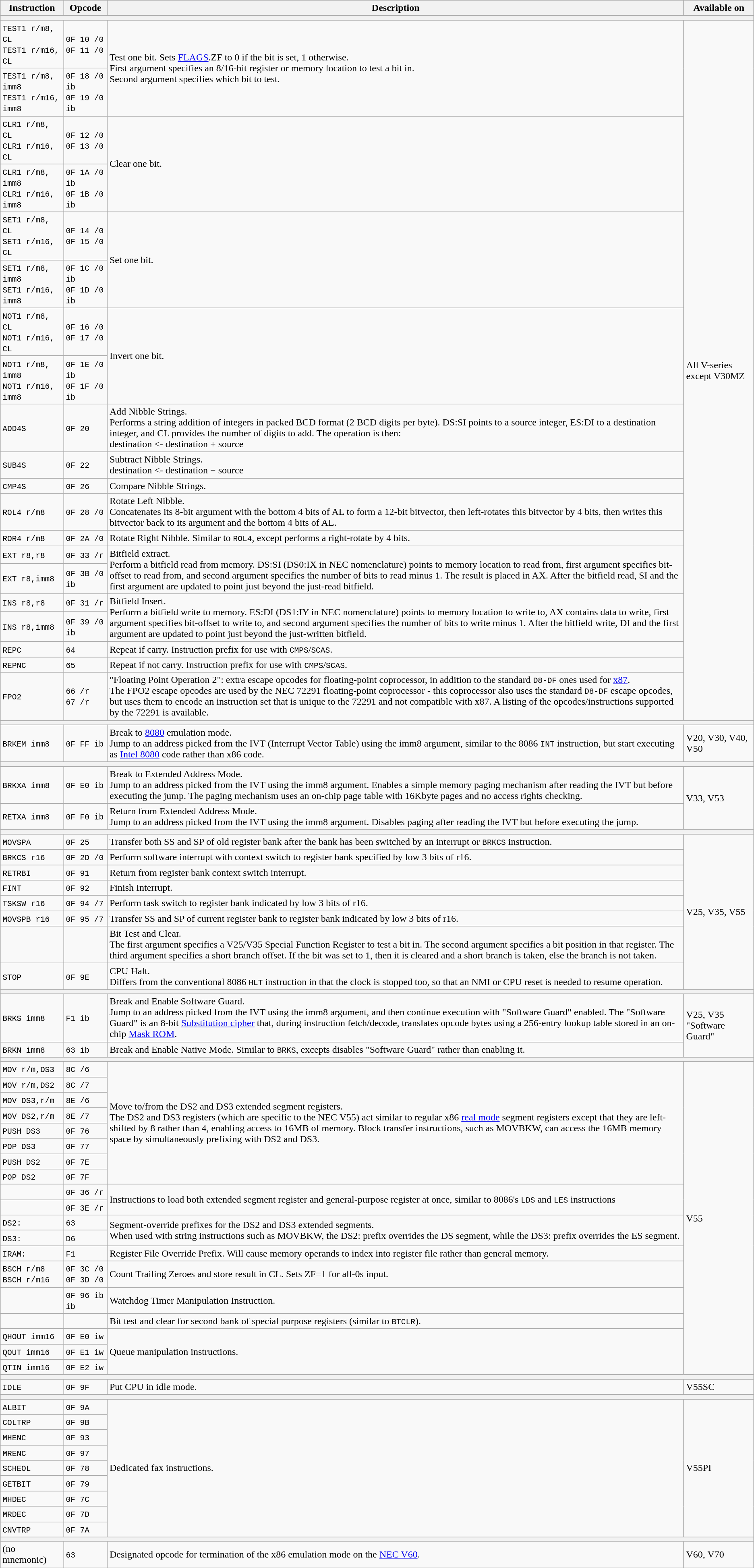<table class="wikitable sticky-header">
<tr>
<th>Instruction</th>
<th>Opcode</th>
<th>Description</th>
<th>Available on</th>
</tr>
<tr>
<th colspan="4"></th>
</tr>
<tr>
<td><code>TEST1 r/m8, CL</code><br><code>TEST1 r/m16, CL</code></td>
<td><code>0F 10 /0</code><br><code>0F 11 /0</code></td>
<td rowspan="2">Test one bit. Sets <a href='#'>FLAGS</a>.ZF to 0 if the bit is set, 1 otherwise.<br>First argument specifies an 8/16-bit register or memory location to test a bit in.<br>Second argument specifies which bit to test.</td>
<td rowspan="20">All V-series except V30MZ</td>
</tr>
<tr>
<td><code>TEST1 r/m8, imm8</code><br><code>TEST1 r/m16, imm8</code></td>
<td><code>0F 18 /0 ib</code><br><code>0F 19 /0 ib</code></td>
</tr>
<tr>
<td><code>CLR1 r/m8, CL</code><br><code>CLR1 r/m16, CL</code></td>
<td><code>0F 12 /0</code><br><code>0F 13 /0</code></td>
<td rowspan="2">Clear one bit.</td>
</tr>
<tr>
<td><code>CLR1 r/m8, imm8</code><br><code>CLR1 r/m16, imm8</code></td>
<td><code>0F 1A /0 ib</code><br><code>0F 1B /0 ib</code></td>
</tr>
<tr>
<td><code>SET1 r/m8, CL</code><br><code>SET1 r/m16, CL</code></td>
<td><code>0F 14 /0</code><br><code>0F 15 /0</code></td>
<td rowspan="2">Set one bit.</td>
</tr>
<tr>
<td><code>SET1 r/m8, imm8</code><br><code>SET1 r/m16, imm8</code></td>
<td><code>0F 1C /0 ib</code><br><code>0F 1D /0 ib</code></td>
</tr>
<tr>
<td><code>NOT1 r/m8, CL</code><br><code>NOT1 r/m16, CL</code></td>
<td><code>0F 16 /0</code><br><code>0F 17 /0</code></td>
<td rowspan="2">Invert one bit.</td>
</tr>
<tr>
<td><code>NOT1 r/m8, imm8</code><br><code>NOT1 r/m16, imm8</code></td>
<td><code>0F 1E /0 ib</code><br><code>0F 1F /0 ib</code></td>
</tr>
<tr>
<td><code>ADD4S</code></td>
<td><code>0F 20</code></td>
<td>Add Nibble Strings.<br>Performs a string addition of integers in packed BCD format (2 BCD digits per byte). DS:SI points to a source integer, ES:DI to a destination integer, and CL provides the number of digits to add. The operation is then:<br>destination <- destination + source</td>
</tr>
<tr>
<td><code>SUB4S</code></td>
<td><code>0F 22</code></td>
<td>Subtract Nibble Strings.<br>destination <- destination − source</td>
</tr>
<tr>
<td><code>CMP4S</code></td>
<td><code>0F 26</code></td>
<td>Compare Nibble Strings.</td>
</tr>
<tr>
<td><code>ROL4 r/m8</code></td>
<td><code>0F 28 /0</code></td>
<td>Rotate Left Nibble.<br>Concatenates its 8-bit argument with the bottom 4 bits of AL to form a 12-bit bitvector, then left-rotates this bitvector by 4 bits, then writes this bitvector back to its argument and the bottom 4 bits of AL.</td>
</tr>
<tr>
<td><code>ROR4 r/m8</code></td>
<td><code>0F 2A /0</code></td>
<td>Rotate Right Nibble. Similar to <code>ROL4</code>, except performs a right-rotate by 4 bits.</td>
</tr>
<tr>
<td><code>EXT r8,r8</code></td>
<td><code>0F 33 /r</code></td>
<td rowspan="2">Bitfield extract.<br>Perform a bitfield read from memory. DS:SI (DS0:IX in NEC nomenclature) points to memory location to read from, first argument specifies bit-offset to read from, and second argument specifies the number of bits to read minus 1. The result is placed in AX. After the bitfield read, SI and the first argument are updated to point just beyond the just-read bitfield.</td>
</tr>
<tr>
<td><code>EXT r8,imm8</code></td>
<td><code>0F 3B /0 ib</code></td>
</tr>
<tr>
<td><code>INS r8,r8</code></td>
<td><code>0F 31 /r</code></td>
<td rowspan="2">Bitfield Insert.<br>Perform a bitfield write to memory. ES:DI (DS1:IY in NEC nomenclature) points to memory location to write to, AX contains data to write, first argument specifies bit-offset to write to, and second argument specifies the number of bits to write minus 1. After the bitfield write, DI and the first argument are updated to point just beyond the just-written bitfield.</td>
</tr>
<tr>
<td><code>INS r8,imm8</code></td>
<td><code>0F 39 /0 ib</code></td>
</tr>
<tr>
<td><code>REPC</code></td>
<td><code>64</code></td>
<td>Repeat if carry. Instruction prefix for use with <code>CMPS</code>/<code>SCAS</code>.</td>
</tr>
<tr>
<td><code>REPNC</code></td>
<td><code>65</code></td>
<td>Repeat if not carry. Instruction prefix for use with <code>CMPS</code>/<code>SCAS</code>.</td>
</tr>
<tr>
<td><code>FPO2</code></td>
<td><code>66 /r</code><br><code>67 /r</code></td>
<td>"Floating Point Operation 2": extra escape opcodes for floating-point coprocessor, in addition to the standard <code>D8-DF</code> ones used for <a href='#'>x87</a>.<br>The FPO2 escape opcodes are used by the NEC 72291 floating-point coprocessor - this coprocessor also uses the standard <code>D8-DF</code> escape opcodes, but uses them to encode an instruction set that is unique to the 72291 and not compatible with x87. A listing of the opcodes/instructions supported by the 72291 is available.</td>
</tr>
<tr>
<th colspan="4"></th>
</tr>
<tr>
<td><code>BRKEM imm8</code></td>
<td><code>0F FF ib</code></td>
<td>Break to <a href='#'>8080</a> emulation mode.<br>Jump to an address picked from the IVT (Interrupt Vector Table) using the imm8 argument, similar to the 8086 <code>INT</code> instruction, but start executing as <a href='#'>Intel 8080</a> code rather than x86 code.</td>
<td>V20, V30, V40, V50</td>
</tr>
<tr>
<th colspan="4"></th>
</tr>
<tr>
<td><code>BRKXA imm8</code></td>
<td><code>0F E0 ib</code></td>
<td>Break to Extended Address Mode.<br>Jump to an address picked from the IVT using the imm8 argument. Enables a simple memory paging mechanism after reading the IVT but before executing the jump.
The paging mechanism uses an on-chip page table with 16Kbyte pages and no access rights checking.</td>
<td rowspan="2">V33, V53</td>
</tr>
<tr>
<td><code>RETXA imm8</code></td>
<td><code>0F F0 ib</code></td>
<td>Return from Extended Address Mode.<br>Jump to an address picked from the IVT using the imm8 argument. Disables paging after reading the IVT but before executing the jump.</td>
</tr>
<tr>
<th colspan="4"></th>
</tr>
<tr>
<td><code>MOVSPA</code></td>
<td><code>0F 25</code></td>
<td>Transfer both SS and SP of old register bank after the bank has been switched by an interrupt or <code>BRKCS</code> instruction.</td>
<td rowspan="8">V25, V35, V55</td>
</tr>
<tr>
<td><code>BRKCS r16</code></td>
<td><code>0F 2D /0</code></td>
<td>Perform software interrupt with context switch to register bank specified by low 3 bits of r16.</td>
</tr>
<tr>
<td><code>RETRBI</code></td>
<td><code>0F 91</code></td>
<td>Return from register bank context switch interrupt.</td>
</tr>
<tr>
<td><code>FINT</code></td>
<td><code>0F 92</code></td>
<td>Finish Interrupt.</td>
</tr>
<tr>
<td><code>TSKSW r16</code></td>
<td><code>0F 94 /7</code></td>
<td>Perform task switch to register bank indicated by low 3 bits of r16.</td>
</tr>
<tr>
<td><code>MOVSPB r16</code></td>
<td><code>0F 95 /7</code></td>
<td>Transfer SS and SP of current register bank to register bank indicated by low 3 bits of r16.</td>
</tr>
<tr>
<td></td>
<td></td>
<td>Bit Test and Clear.<br>The first argument specifies a V25/V35 Special Function Register to test a bit in. The second argument specifies a bit position in that register. The third argument specifies a short branch offset. If the bit was set to 1, then it is cleared and a short branch is taken, else the branch is not taken.</td>
</tr>
<tr>
<td><code>STOP</code></td>
<td><code>0F 9E</code></td>
<td>CPU Halt.<br>Differs from the conventional 8086 <code>HLT</code> instruction in that the clock is stopped too, so that an NMI or CPU reset is needed to resume operation.</td>
</tr>
<tr>
<th colspan="4"></th>
</tr>
<tr>
<td><code>BRKS imm8</code></td>
<td><code>F1 ib</code></td>
<td>Break and Enable Software Guard.<br>Jump to an address picked from the IVT using the imm8 argument, and then continue execution with "Software Guard" enabled. The "Software Guard" is an 8-bit <a href='#'>Substitution cipher</a> that, during instruction fetch/decode, translates opcode bytes using a 256-entry lookup table stored in an on-chip <a href='#'>Mask ROM</a>.</td>
<td rowspan="2">V25, V35 "Software Guard"</td>
</tr>
<tr>
<td><code>BRKN imm8</code></td>
<td><code>63 ib</code></td>
<td>Break and Enable Native Mode. Similar to <code>BRKS</code>, excepts disables "Software Guard" rather than enabling it.</td>
</tr>
<tr>
<th colspan="4"></th>
</tr>
<tr>
<td><code>MOV r/m,DS3</code></td>
<td><code>8C /6</code></td>
<td rowspan="8">Move to/from the DS2 and DS3 extended segment registers.<br>The DS2 and DS3 registers (which are specific to the NEC V55) act similar to regular x86 <a href='#'>real mode</a> segment registers except that they are left-shifted by 8 rather than 4, enabling access to 16MB of memory. Block transfer instructions, such as MOVBKW, can access the 16MB memory space by simultaneously prefixing with DS2 and DS3.</td>
<td rowspan="19">V55</td>
</tr>
<tr>
<td><code>MOV r/m,DS2</code></td>
<td><code>8C /7</code></td>
</tr>
<tr>
<td><code>MOV DS3,r/m</code></td>
<td><code>8E /6</code></td>
</tr>
<tr>
<td><code>MOV DS2,r/m</code></td>
<td><code>8E /7</code></td>
</tr>
<tr>
<td><code>PUSH DS3</code></td>
<td><code>0F 76</code></td>
</tr>
<tr>
<td><code>POP DS3</code></td>
<td><code>0F 77</code></td>
</tr>
<tr>
<td><code>PUSH DS2</code></td>
<td><code>0F 7E</code></td>
</tr>
<tr>
<td><code>POP DS2</code></td>
<td><code>0F 7F</code></td>
</tr>
<tr>
<td></td>
<td><code>0F 36 /r</code></td>
<td rowspan="2">Instructions to load both extended segment register and general-purpose register at once, similar to 8086's <code>LDS</code> and <code>LES</code> instructions</td>
</tr>
<tr>
<td></td>
<td><code>0F 3E /r</code></td>
</tr>
<tr>
<td><code>DS2:</code></td>
<td><code>63</code></td>
<td rowspan="2">Segment-override prefixes for the DS2 and DS3 extended segments.<br>When used with string instructions such as MOVBKW, the DS2: prefix overrides the DS segment, while the DS3: prefix overrides the ES segment.</td>
</tr>
<tr>
<td><code>DS3:</code></td>
<td><code>D6</code></td>
</tr>
<tr>
<td><code>IRAM:</code></td>
<td><code>F1</code></td>
<td>Register File Override Prefix. Will cause memory operands to index into register file rather than general memory.</td>
</tr>
<tr>
<td><code>BSCH r/m8</code><br><code>BSCH r/m16</code></td>
<td><code>0F 3C /0</code><br><code>0F 3D /0</code></td>
<td>Count Trailing Zeroes and store result in CL. Sets ZF=1 for all-0s input.</td>
</tr>
<tr>
<td></td>
<td><code>0F 96 ib ib</code></td>
<td>Watchdog Timer Manipulation Instruction.</td>
</tr>
<tr>
<td></td>
<td></td>
<td>Bit test and clear for second bank of special purpose registers (similar to <code>BTCLR</code>).</td>
</tr>
<tr>
<td><code>QHOUT imm16</code></td>
<td><code>0F E0 iw</code></td>
<td rowspan="3">Queue manipulation instructions.</td>
</tr>
<tr>
<td><code>QOUT imm16</code></td>
<td><code>0F E1 iw</code></td>
</tr>
<tr>
<td><code>QTIN imm16</code></td>
<td><code>0F E2 iw</code></td>
</tr>
<tr>
<th colspan="4"></th>
</tr>
<tr>
<td><code>IDLE</code></td>
<td><code>0F 9F</code></td>
<td>Put CPU in idle mode.</td>
<td>V55SC</td>
</tr>
<tr>
<th colspan="4"></th>
</tr>
<tr>
<td><code>ALBIT</code></td>
<td><code>0F 9A</code></td>
<td rowspan="9">Dedicated fax instructions.</td>
<td rowspan="9">V55PI</td>
</tr>
<tr>
<td><code>COLTRP</code></td>
<td><code>0F 9B</code></td>
</tr>
<tr>
<td><code>MHENC</code></td>
<td><code>0F 93</code></td>
</tr>
<tr>
<td><code>MRENC</code></td>
<td><code>0F 97</code></td>
</tr>
<tr>
<td><code>SCHEOL</code></td>
<td><code>0F 78</code></td>
</tr>
<tr>
<td><code>GETBIT</code></td>
<td><code>0F 79</code></td>
</tr>
<tr>
<td><code>MHDEC</code></td>
<td><code>0F 7C</code></td>
</tr>
<tr>
<td><code>MRDEC</code></td>
<td><code>0F 7D</code></td>
</tr>
<tr>
<td><code>CNVTRP</code></td>
<td><code>0F 7A</code></td>
</tr>
<tr>
<th colspan="4"></th>
</tr>
<tr>
<td>(no mnemonic)</td>
<td><code>63</code></td>
<td>Designated opcode for termination of the x86 emulation mode on the <a href='#'>NEC V60</a>.</td>
<td>V60, V70</td>
</tr>
</table>
